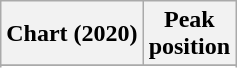<table class="wikitable sortable plainrowheaders" style="text-align:center">
<tr>
<th scope="col">Chart (2020)</th>
<th scope="col">Peak<br> position</th>
</tr>
<tr>
</tr>
<tr>
</tr>
</table>
